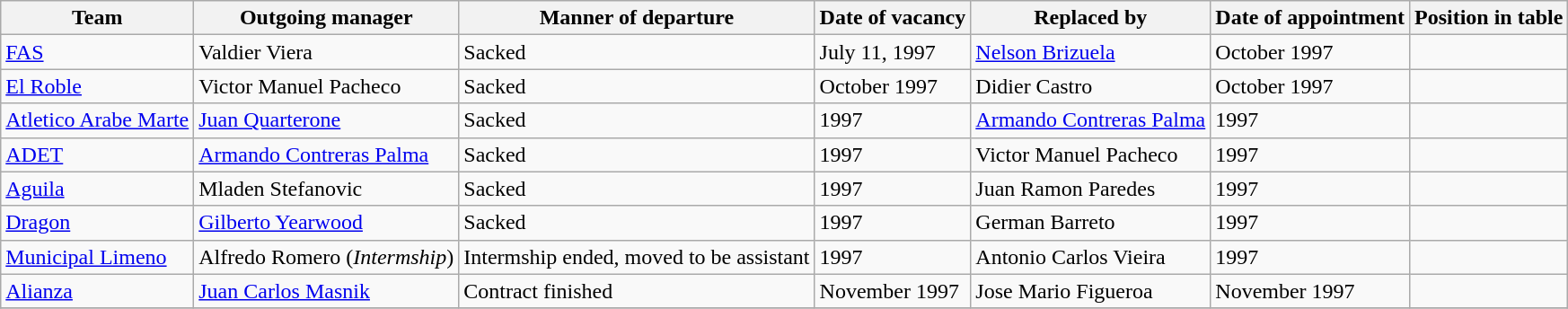<table class="wikitable">
<tr>
<th>Team</th>
<th>Outgoing manager</th>
<th>Manner of departure</th>
<th>Date of vacancy</th>
<th>Replaced by</th>
<th>Date of appointment</th>
<th>Position in table</th>
</tr>
<tr>
<td><a href='#'>FAS</a></td>
<td> Valdier Viera</td>
<td>Sacked</td>
<td>July 11, 1997</td>
<td> <a href='#'>Nelson Brizuela</a></td>
<td>October 1997</td>
<td></td>
</tr>
<tr>
<td><a href='#'>El Roble</a></td>
<td> Victor Manuel Pacheco</td>
<td>Sacked</td>
<td>October 1997</td>
<td> Didier Castro</td>
<td>October 1997</td>
<td></td>
</tr>
<tr>
<td><a href='#'>Atletico Arabe Marte</a></td>
<td> <a href='#'>Juan Quarterone</a></td>
<td>Sacked</td>
<td>1997</td>
<td> <a href='#'>Armando Contreras Palma</a></td>
<td>1997</td>
<td></td>
</tr>
<tr>
<td><a href='#'>ADET</a></td>
<td> <a href='#'>Armando Contreras Palma</a></td>
<td>Sacked</td>
<td>1997</td>
<td> Victor Manuel Pacheco</td>
<td>1997</td>
<td></td>
</tr>
<tr>
<td><a href='#'>Aguila</a></td>
<td> Mladen Stefanovic</td>
<td>Sacked</td>
<td>1997</td>
<td> Juan Ramon Paredes</td>
<td>1997</td>
<td></td>
</tr>
<tr>
<td><a href='#'>Dragon</a></td>
<td> <a href='#'>Gilberto Yearwood</a></td>
<td>Sacked</td>
<td>1997</td>
<td> German Barreto</td>
<td>1997</td>
<td></td>
</tr>
<tr>
<td><a href='#'>Municipal Limeno</a></td>
<td> Alfredo Romero (<em>Intermship</em>)</td>
<td>Intermship ended, moved to be assistant</td>
<td>1997</td>
<td> Antonio Carlos Vieira</td>
<td>1997</td>
<td></td>
</tr>
<tr>
<td><a href='#'>Alianza</a></td>
<td> <a href='#'>Juan Carlos Masnik</a></td>
<td>Contract finished</td>
<td>November 1997</td>
<td> Jose Mario Figueroa</td>
<td>November 1997</td>
<td></td>
</tr>
<tr>
</tr>
</table>
